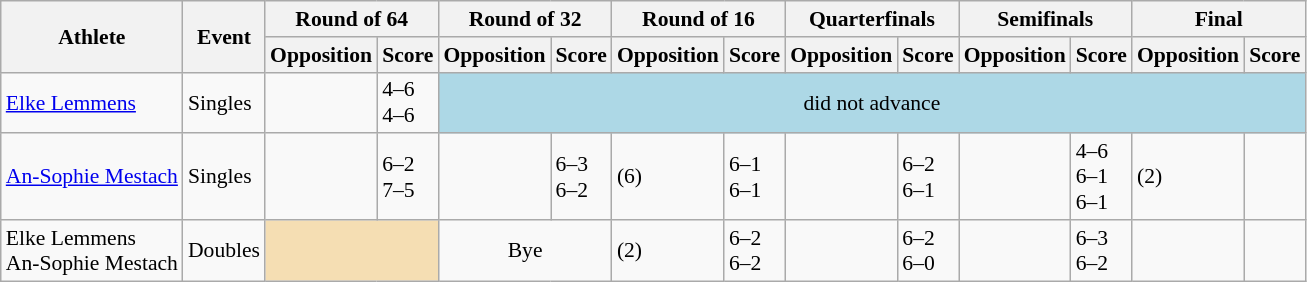<table class=wikitable style="font-size:90%">
<tr>
<th rowspan="2">Athlete</th>
<th rowspan="2">Event</th>
<th colspan="2">Round of 64</th>
<th colspan="2">Round of 32</th>
<th colspan="2">Round of 16</th>
<th colspan="2">Quarterfinals</th>
<th colspan="2">Semifinals</th>
<th colspan="2">Final</th>
</tr>
<tr>
<th>Opposition</th>
<th>Score</th>
<th>Opposition</th>
<th>Score</th>
<th>Opposition</th>
<th>Score</th>
<th>Opposition</th>
<th>Score</th>
<th>Opposition</th>
<th>Score</th>
<th>Opposition</th>
<th>Score</th>
</tr>
<tr>
<td><a href='#'>Elke Lemmens</a></td>
<td>Singles</td>
<td></td>
<td>4–6<br>4–6</td>
<td colspan="10" bgcolor="lightblue" align="center">did not advance</td>
</tr>
<tr>
<td><a href='#'>An-Sophie Mestach</a></td>
<td>Singles</td>
<td></td>
<td>6–2<br>7–5</td>
<td></td>
<td>6–3<br>6–2</td>
<td> (6)</td>
<td>6–1<br>6–1</td>
<td></td>
<td>6–2<br>6–1</td>
<td></td>
<td>4–6<br>6–1<br>6–1</td>
<td> (2)</td>
<td></td>
</tr>
<tr>
<td>Elke Lemmens<br>An-Sophie Mestach</td>
<td>Doubles</td>
<td colspan="2" bgcolor="wheat"></td>
<td colspan="2" align="center">Bye</td>
<td> (2)</td>
<td>6–2<br>6–2</td>
<td></td>
<td>6–2<br>6–0</td>
<td></td>
<td>6–3<br>6–2</td>
<td></td>
<td></td>
</tr>
</table>
